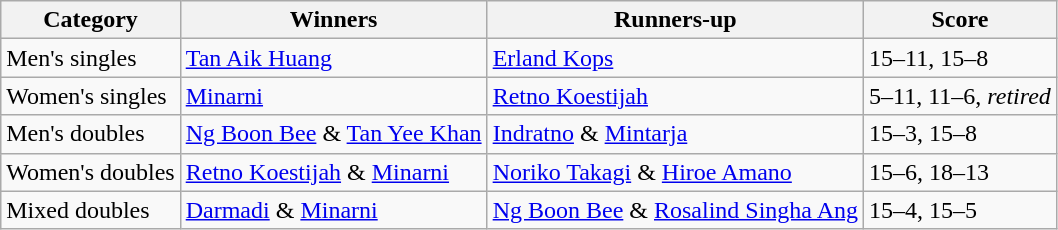<table class="wikitable">
<tr>
<th>Category</th>
<th>Winners</th>
<th>Runners-up</th>
<th>Score</th>
</tr>
<tr>
<td>Men's singles</td>
<td> <a href='#'>Tan Aik Huang</a></td>
<td> <a href='#'>Erland Kops</a></td>
<td>15–11, 15–8</td>
</tr>
<tr>
<td>Women's singles</td>
<td> <a href='#'>Minarni</a></td>
<td> <a href='#'>Retno Koestijah</a></td>
<td>5–11, 11–6, <em>retired</em></td>
</tr>
<tr>
<td>Men's doubles</td>
<td> <a href='#'>Ng Boon Bee</a> & <a href='#'>Tan Yee Khan</a></td>
<td> <a href='#'>Indratno</a> & <a href='#'>Mintarja</a></td>
<td>15–3, 15–8</td>
</tr>
<tr>
<td>Women's doubles</td>
<td> <a href='#'>Retno Koestijah</a> & <a href='#'>Minarni</a></td>
<td> <a href='#'>Noriko Takagi</a> & <a href='#'>Hiroe Amano</a></td>
<td>15–6, 18–13</td>
</tr>
<tr>
<td>Mixed doubles</td>
<td> <a href='#'>Darmadi</a> & <a href='#'>Minarni</a></td>
<td> <a href='#'>Ng Boon Bee</a> & <a href='#'>Rosalind Singha Ang</a></td>
<td>15–4, 15–5</td>
</tr>
</table>
